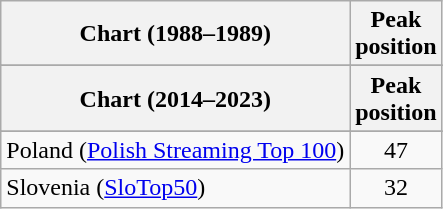<table class="wikitable sortable">
<tr>
<th>Chart (1988–1989)</th>
<th>Peak<br>position</th>
</tr>
<tr>
</tr>
<tr>
</tr>
<tr>
</tr>
<tr>
</tr>
<tr>
</tr>
<tr>
</tr>
<tr>
</tr>
<tr>
<th>Chart (2014–2023)</th>
<th>Peak<br>position</th>
</tr>
<tr>
</tr>
<tr>
<td scope="row">Poland (<a href='#'>Polish Streaming Top 100</a>)</td>
<td style="text-align:center">47</td>
</tr>
<tr>
<td scope="row">Slovenia (<a href='#'>SloTop50</a>)</td>
<td style="text-align:center">32</td>
</tr>
</table>
